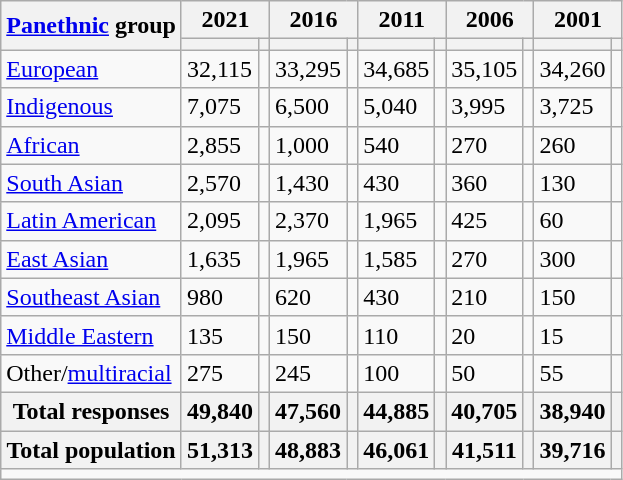<table class="wikitable collapsible sortable">
<tr>
<th rowspan="2"><a href='#'>Panethnic</a> group</th>
<th colspan="2">2021</th>
<th colspan="2">2016</th>
<th colspan="2">2011</th>
<th colspan="2">2006</th>
<th colspan="2">2001</th>
</tr>
<tr>
<th><a href='#'></a></th>
<th></th>
<th></th>
<th></th>
<th></th>
<th></th>
<th></th>
<th></th>
<th></th>
<th></th>
</tr>
<tr>
<td><a href='#'>European</a></td>
<td>32,115</td>
<td></td>
<td>33,295</td>
<td></td>
<td>34,685</td>
<td></td>
<td>35,105</td>
<td></td>
<td>34,260</td>
<td></td>
</tr>
<tr>
<td><a href='#'>Indigenous</a></td>
<td>7,075</td>
<td></td>
<td>6,500</td>
<td></td>
<td>5,040</td>
<td></td>
<td>3,995</td>
<td></td>
<td>3,725</td>
<td></td>
</tr>
<tr>
<td><a href='#'>African</a></td>
<td>2,855</td>
<td></td>
<td>1,000</td>
<td></td>
<td>540</td>
<td></td>
<td>270</td>
<td></td>
<td>260</td>
<td></td>
</tr>
<tr>
<td><a href='#'>South Asian</a></td>
<td>2,570</td>
<td></td>
<td>1,430</td>
<td></td>
<td>430</td>
<td></td>
<td>360</td>
<td></td>
<td>130</td>
<td></td>
</tr>
<tr>
<td><a href='#'>Latin American</a></td>
<td>2,095</td>
<td></td>
<td>2,370</td>
<td></td>
<td>1,965</td>
<td></td>
<td>425</td>
<td></td>
<td>60</td>
<td></td>
</tr>
<tr>
<td><a href='#'>East Asian</a></td>
<td>1,635</td>
<td></td>
<td>1,965</td>
<td></td>
<td>1,585</td>
<td></td>
<td>270</td>
<td></td>
<td>300</td>
<td></td>
</tr>
<tr>
<td><a href='#'>Southeast Asian</a></td>
<td>980</td>
<td></td>
<td>620</td>
<td></td>
<td>430</td>
<td></td>
<td>210</td>
<td></td>
<td>150</td>
<td></td>
</tr>
<tr>
<td><a href='#'>Middle Eastern</a></td>
<td>135</td>
<td></td>
<td>150</td>
<td></td>
<td>110</td>
<td></td>
<td>20</td>
<td></td>
<td>15</td>
<td></td>
</tr>
<tr>
<td>Other/<a href='#'>multiracial</a></td>
<td>275</td>
<td></td>
<td>245</td>
<td></td>
<td>100</td>
<td></td>
<td>50</td>
<td></td>
<td>55</td>
<td></td>
</tr>
<tr>
<th>Total responses</th>
<th>49,840</th>
<th></th>
<th>47,560</th>
<th></th>
<th>44,885</th>
<th></th>
<th>40,705</th>
<th></th>
<th>38,940</th>
<th></th>
</tr>
<tr class="sortbottom">
<th>Total population</th>
<th>51,313</th>
<th></th>
<th>48,883</th>
<th></th>
<th>46,061</th>
<th></th>
<th>41,511</th>
<th></th>
<th>39,716</th>
<th></th>
</tr>
<tr class="sortbottom">
<td colspan="11"></td>
</tr>
</table>
